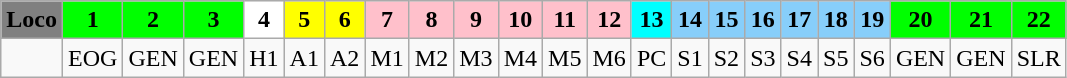<table class="wikitable plainrowheaders unsortable" style="text-align:center">
<tr>
<th scope="col" rowspan="1" style="background:grey;">Loco</th>
<th scope="col" rowspan="1" style="background:lime;">1</th>
<th scope="col" rowspan="1" style="background:lime;">2</th>
<th scope="col" rowspan="1" style="background:lime;">3</th>
<th scope="col" rowspan="1" style="background:white;">4</th>
<th scope="col" rowspan="1" style="background:yellow;">5</th>
<th scope="col" rowspan="1" style="background:yellow;">6</th>
<th scope="col" rowspan="1" style="background:pink;">7</th>
<th scope="col" rowspan="1" style="background:pink;">8</th>
<th scope="col" rowspan="1" style="background:pink;">9</th>
<th scope="col" rowspan="1" style="background:pink;">10</th>
<th scope="col" rowspan="1" style="background:pink;">11</th>
<th scope="col" rowspan="1" style="background:pink;">12</th>
<th scope="col" rowspan="1" style="background:cyan;">13</th>
<th scope="col" rowspan="1" style="background:lightskyblue;">14</th>
<th scope="col" rowspan="1" style="background:lightskyblue;">15</th>
<th scope="col" rowspan="1" style="background:lightskyblue;">16</th>
<th scope="col" rowspan="1" style="background:lightskyblue;">17</th>
<th scope="col" rowspan="1" style="background:lightskyblue;">18</th>
<th scope="col" rowspan="1" style="background:lightskyblue;">19</th>
<th scope="col" rowspan="1" style="background:lime;">20</th>
<th scope="col" rowspan="1" style="background:lime;">21</th>
<th scope="col" rowspan="1" style="background:lime;">22</th>
</tr>
<tr>
<td></td>
<td>EOG</td>
<td>GEN</td>
<td>GEN</td>
<td>H1</td>
<td>A1</td>
<td>A2</td>
<td>M1</td>
<td>M2</td>
<td>M3</td>
<td>M4</td>
<td>M5</td>
<td>M6</td>
<td>PC</td>
<td>S1</td>
<td>S2</td>
<td>S3</td>
<td>S4</td>
<td>S5</td>
<td>S6</td>
<td>GEN</td>
<td>GEN</td>
<td>SLR</td>
</tr>
</table>
